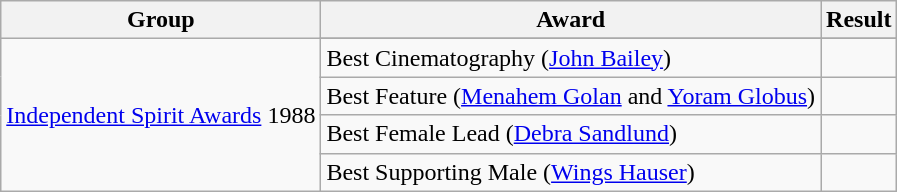<table class="wikitable">
<tr>
<th>Group</th>
<th>Award</th>
<th>Result</th>
</tr>
<tr>
<td rowspan="5"><a href='#'>Independent Spirit Awards</a> 1988</td>
</tr>
<tr>
<td>Best Cinematography (<a href='#'>John Bailey</a>)</td>
<td></td>
</tr>
<tr>
<td>Best Feature (<a href='#'>Menahem Golan</a> and <a href='#'>Yoram Globus</a>)</td>
<td></td>
</tr>
<tr>
<td>Best Female Lead (<a href='#'>Debra Sandlund</a>)</td>
<td></td>
</tr>
<tr>
<td>Best Supporting Male (<a href='#'>Wings Hauser</a>)</td>
<td></td>
</tr>
</table>
